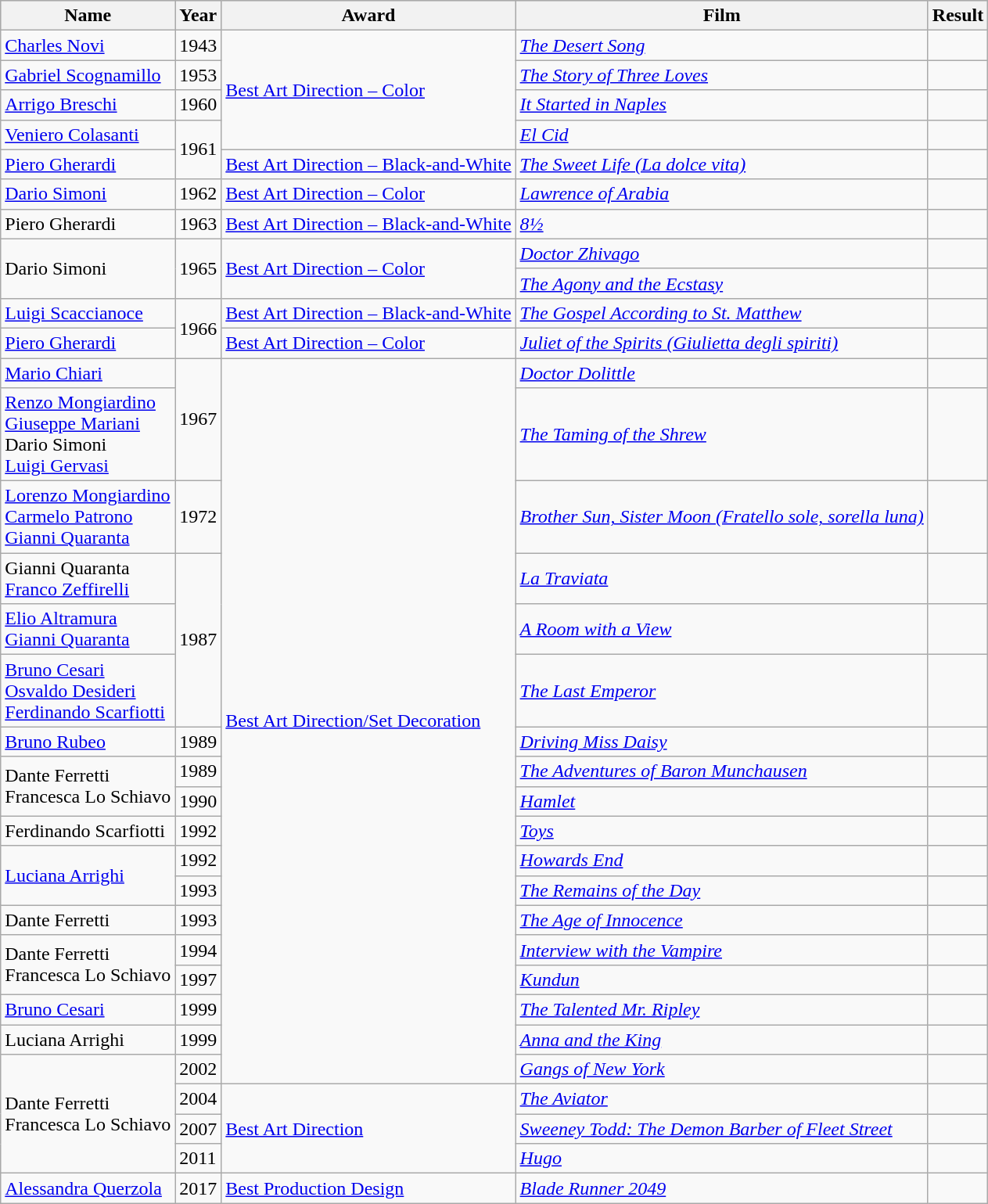<table class="sortable wikitable">
<tr style="background:#ccc;">
<th>Name</th>
<th>Year</th>
<th>Award</th>
<th>Film</th>
<th>Result</th>
</tr>
<tr>
<td><a href='#'>Charles Novi</a></td>
<td>1943</td>
<td rowspan="4"><a href='#'>Best Art Direction – Color</a></td>
<td><a href='#'><em>The Desert Song</em></a></td>
<td></td>
</tr>
<tr>
<td><a href='#'>Gabriel Scognamillo</a></td>
<td>1953</td>
<td><em><a href='#'>The Story of Three Loves</a></em></td>
<td></td>
</tr>
<tr>
<td><a href='#'>Arrigo Breschi</a></td>
<td>1960</td>
<td><em><a href='#'>It Started in Naples</a></em></td>
<td></td>
</tr>
<tr>
<td><a href='#'>Veniero Colasanti</a></td>
<td rowspan="2">1961</td>
<td><em><a href='#'>El Cid</a></em></td>
<td></td>
</tr>
<tr>
<td><a href='#'>Piero Gherardi</a></td>
<td><a href='#'>Best Art Direction – Black-and-White</a></td>
<td><em><a href='#'>The Sweet Life (La dolce vita)</a></em></td>
<td></td>
</tr>
<tr>
<td><a href='#'>Dario Simoni</a></td>
<td>1962</td>
<td><a href='#'>Best Art Direction – Color</a></td>
<td><a href='#'><em>Lawrence of Arabia</em></a></td>
<td></td>
</tr>
<tr>
<td>Piero Gherardi</td>
<td>1963</td>
<td><a href='#'>Best Art Direction – Black-and-White</a></td>
<td><em><a href='#'>8½</a></em></td>
<td></td>
</tr>
<tr>
<td rowspan=2>Dario Simoni</td>
<td rowspan="2">1965</td>
<td rowspan="2"><a href='#'>Best Art Direction – Color</a></td>
<td><a href='#'><em>Doctor Zhivago</em></a></td>
<td></td>
</tr>
<tr>
<td><a href='#'><em>The Agony and the Ecstasy</em></a></td>
<td></td>
</tr>
<tr>
<td><a href='#'>Luigi Scaccianoce</a></td>
<td rowspan="2">1966</td>
<td><a href='#'>Best Art Direction – Black-and-White</a></td>
<td><a href='#'><em>The Gospel According to St. Matthew</em></a></td>
<td></td>
</tr>
<tr>
<td><a href='#'>Piero Gherardi</a></td>
<td><a href='#'>Best Art Direction – Color</a></td>
<td><em><a href='#'>Juliet of the Spirits (Giulietta degli spiriti)</a></em></td>
<td></td>
</tr>
<tr>
<td><a href='#'>Mario Chiari</a></td>
<td rowspan="2">1967</td>
<td rowspan="18"><a href='#'>Best Art Direction/Set Decoration</a></td>
<td><em><a href='#'>Doctor Dolittle</a></em></td>
<td></td>
</tr>
<tr>
<td><a href='#'>Renzo Mongiardino</a><br><a href='#'>Giuseppe Mariani</a><br>Dario Simoni<br><a href='#'>Luigi Gervasi</a></td>
<td><a href='#'><em>The Taming of the Shrew</em></a></td>
<td></td>
</tr>
<tr>
<td><a href='#'>Lorenzo Mongiardino</a><br><a href='#'>Carmelo Patrono</a><br><a href='#'>Gianni Quaranta</a></td>
<td>1972</td>
<td><em><a href='#'>Brother Sun, Sister Moon (Fratello sole, sorella luna)</a></em></td>
<td></td>
</tr>
<tr>
<td>Gianni Quaranta<br><a href='#'>Franco Zeffirelli</a></td>
<td rowspan="3">1987</td>
<td><em><a href='#'>La Traviata</a></em></td>
<td></td>
</tr>
<tr>
<td><a href='#'>Elio Altramura</a><br><a href='#'>Gianni Quaranta</a></td>
<td><em><a href='#'>A Room with a View</a></em></td>
<td></td>
</tr>
<tr>
<td><a href='#'>Bruno Cesari</a><br><a href='#'>Osvaldo Desideri</a><br><a href='#'>Ferdinando Scarfiotti</a></td>
<td><em><a href='#'>The Last Emperor</a></em></td>
<td></td>
</tr>
<tr>
<td><a href='#'>Bruno Rubeo</a></td>
<td>1989</td>
<td><em><a href='#'>Driving Miss Daisy</a></em></td>
<td></td>
</tr>
<tr>
<td rowspan=2>Dante Ferretti<br>Francesca Lo Schiavo</td>
<td>1989</td>
<td><em><a href='#'>The Adventures of Baron Munchausen</a></em></td>
<td></td>
</tr>
<tr>
<td>1990</td>
<td><em><a href='#'>Hamlet</a></em></td>
<td></td>
</tr>
<tr>
<td>Ferdinando Scarfiotti</td>
<td>1992</td>
<td><a href='#'><em>Toys</em></a></td>
<td></td>
</tr>
<tr>
<td rowspan=2><a href='#'>Luciana Arrighi</a></td>
<td>1992</td>
<td><a href='#'><em>Howards End</em></a></td>
<td></td>
</tr>
<tr>
<td>1993</td>
<td><a href='#'><em>The Remains of the Day</em></a></td>
<td></td>
</tr>
<tr>
<td>Dante Ferretti</td>
<td>1993</td>
<td><em><a href='#'>The Age of Innocence</a></em></td>
<td></td>
</tr>
<tr>
<td rowspan=2>Dante Ferretti<br>Francesca Lo Schiavo</td>
<td>1994</td>
<td><em><a href='#'>Interview with the Vampire</a></em></td>
<td></td>
</tr>
<tr>
<td>1997</td>
<td><em><a href='#'>Kundun</a></em></td>
<td></td>
</tr>
<tr>
<td><a href='#'>Bruno Cesari</a></td>
<td>1999</td>
<td><em><a href='#'>The Talented Mr. Ripley</a></em></td>
<td></td>
</tr>
<tr>
<td>Luciana Arrighi</td>
<td>1999</td>
<td><em><a href='#'>Anna and the King</a></em></td>
<td></td>
</tr>
<tr>
<td rowspan=4>Dante Ferretti<br>Francesca Lo Schiavo</td>
<td>2002</td>
<td><em><a href='#'>Gangs of New York</a></em></td>
<td></td>
</tr>
<tr>
<td>2004</td>
<td rowspan="3"><a href='#'>Best Art Direction</a></td>
<td><em><a href='#'>The Aviator</a></em></td>
<td></td>
</tr>
<tr>
<td>2007</td>
<td><em><a href='#'>Sweeney Todd: The Demon Barber of Fleet Street</a></em></td>
<td></td>
</tr>
<tr>
<td>2011</td>
<td><em><a href='#'>Hugo</a></em></td>
<td></td>
</tr>
<tr>
<td><a href='#'>Alessandra Querzola</a></td>
<td>2017</td>
<td><a href='#'>Best Production Design</a></td>
<td><em><a href='#'>Blade Runner 2049</a></em></td>
<td></td>
</tr>
</table>
